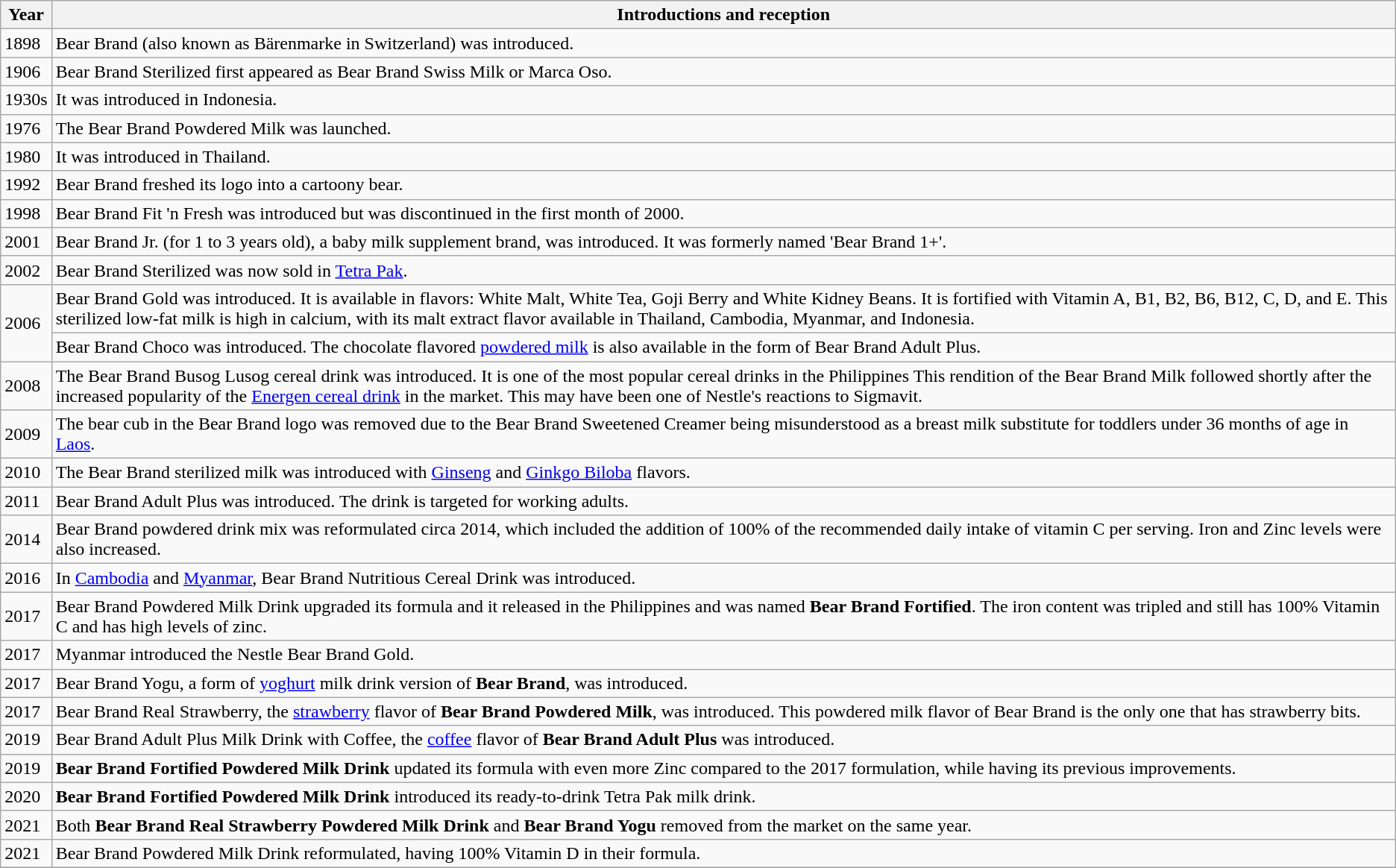<table class="wikitable">
<tr>
<th scope="col">Year</th>
<th scope="col">Introductions and reception</th>
</tr>
<tr>
<td>1898</td>
<td>Bear Brand (also known as Bärenmarke in Switzerland) was introduced.</td>
</tr>
<tr>
<td>1906</td>
<td>Bear Brand Sterilized first appeared as Bear Brand Swiss Milk or Marca Oso.</td>
</tr>
<tr>
<td>1930s</td>
<td>It was introduced in Indonesia.</td>
</tr>
<tr>
<td>1976</td>
<td>The Bear Brand Powdered Milk was launched.</td>
</tr>
<tr>
<td>1980</td>
<td>It was introduced in Thailand.</td>
</tr>
<tr>
<td>1992</td>
<td>Bear Brand freshed its logo into a cartoony bear.</td>
</tr>
<tr>
<td>1998</td>
<td>Bear Brand Fit 'n Fresh was introduced but was discontinued in the first month of 2000.</td>
</tr>
<tr>
<td>2001</td>
<td>Bear Brand Jr. (for 1 to 3 years old), a baby milk supplement brand, was introduced. It was formerly named 'Bear Brand 1+'.</td>
</tr>
<tr>
<td>2002</td>
<td>Bear Brand Sterilized was now sold in <a href='#'>Tetra Pak</a>.</td>
</tr>
<tr>
<td rowspan=2>2006</td>
<td>Bear Brand Gold was introduced. It is available in flavors: White Malt, White Tea, Goji Berry and White Kidney Beans. It is fortified with Vitamin A, B1, B2, B6, B12, C, D, and E. This sterilized low-fat milk is high in calcium, with its malt extract flavor available in Thailand, Cambodia, Myanmar, and Indonesia.</td>
</tr>
<tr>
<td>Bear Brand Choco was introduced. The chocolate flavored <a href='#'>powdered milk</a> is also available in the form of Bear Brand Adult Plus.</td>
</tr>
<tr>
<td>2008</td>
<td>The Bear Brand Busog Lusog cereal drink was introduced. It is one of the most popular cereal drinks in the Philippines This rendition of the Bear Brand Milk followed shortly after the increased popularity of the <a href='#'>Energen cereal drink</a> in the market. This may have been one of Nestle's reactions to Sigmavit.</td>
</tr>
<tr>
<td>2009</td>
<td>The bear cub in the Bear Brand logo was removed due to the Bear Brand Sweetened Creamer being misunderstood as a breast milk substitute for toddlers under 36 months of age in <a href='#'>Laos</a>.</td>
</tr>
<tr>
<td>2010</td>
<td>The Bear Brand sterilized milk was introduced with <a href='#'>Ginseng</a> and <a href='#'>Ginkgo Biloba</a> flavors.</td>
</tr>
<tr>
<td>2011</td>
<td>Bear Brand Adult Plus was introduced. The drink is targeted for working adults.</td>
</tr>
<tr>
<td>2014</td>
<td>Bear Brand powdered drink mix was reformulated circa 2014, which included the addition of 100% of the recommended daily intake of vitamin C per serving. Iron and Zinc levels were also increased.</td>
</tr>
<tr>
<td>2016</td>
<td>In <a href='#'>Cambodia</a> and <a href='#'>Myanmar</a>, Bear Brand Nutritious Cereal Drink was introduced.</td>
</tr>
<tr>
<td>2017</td>
<td>Bear Brand Powdered Milk Drink upgraded its formula and it released in the Philippines and was named <strong>Bear Brand Fortified</strong>. The iron content was tripled and still has 100% Vitamin C and has high levels of zinc.</td>
</tr>
<tr>
<td>2017</td>
<td>Myanmar introduced the Nestle Bear Brand Gold.</td>
</tr>
<tr>
<td>2017</td>
<td>Bear Brand Yogu, a form of <a href='#'>yoghurt</a> milk drink version of <strong>Bear Brand</strong>, was introduced.</td>
</tr>
<tr>
<td>2017</td>
<td>Bear Brand Real Strawberry, the <a href='#'>strawberry</a> flavor of <strong>Bear Brand Powdered Milk</strong>, was introduced. This powdered milk flavor of Bear Brand is the only one that has strawberry bits.</td>
</tr>
<tr>
<td>2019</td>
<td>Bear Brand Adult Plus Milk Drink with Coffee, the <a href='#'>coffee</a> flavor of <strong>Bear Brand Adult Plus</strong> was introduced.</td>
</tr>
<tr>
<td>2019</td>
<td><strong>Bear Brand Fortified Powdered Milk Drink</strong> updated its formula with even more Zinc compared to the 2017 formulation, while having its previous improvements.</td>
</tr>
<tr>
<td>2020</td>
<td><strong>Bear Brand Fortified Powdered Milk Drink</strong> introduced its ready-to-drink Tetra Pak milk drink.</td>
</tr>
<tr>
<td>2021</td>
<td>Both <strong>Bear Brand Real Strawberry Powdered Milk Drink</strong> and <strong>Bear Brand Yogu</strong> removed from the market on the same year.</td>
</tr>
<tr>
<td>2021</td>
<td>Bear Brand Powdered Milk Drink reformulated, having 100% Vitamin D in their formula.</td>
</tr>
<tr>
</tr>
</table>
